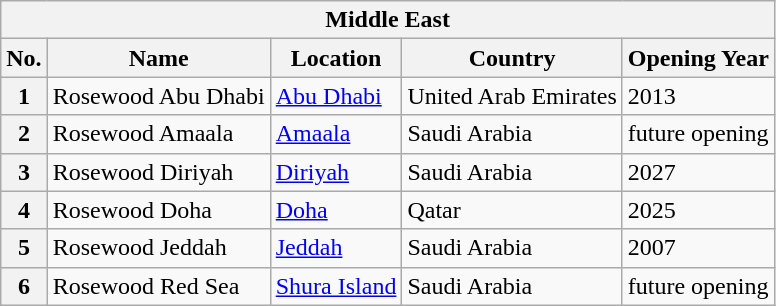<table class="wikitable sortable">
<tr>
<th colspan="6">Middle East</th>
</tr>
<tr>
<th>No.</th>
<th>Name</th>
<th>Location</th>
<th>Country</th>
<th>Opening Year</th>
</tr>
<tr>
<th>1</th>
<td>Rosewood Abu Dhabi</td>
<td><a href='#'>Abu Dhabi</a></td>
<td>United Arab Emirates</td>
<td>2013</td>
</tr>
<tr>
<th>2</th>
<td>Rosewood Amaala</td>
<td><a href='#'>Amaala</a></td>
<td>Saudi Arabia</td>
<td>future opening</td>
</tr>
<tr>
<th>3</th>
<td>Rosewood Diriyah</td>
<td><a href='#'>Diriyah</a></td>
<td>Saudi Arabia</td>
<td>2027</td>
</tr>
<tr>
<th>4</th>
<td>Rosewood Doha</td>
<td><a href='#'>Doha</a></td>
<td>Qatar</td>
<td>2025</td>
</tr>
<tr>
<th>5</th>
<td>Rosewood Jeddah</td>
<td><a href='#'>Jeddah</a></td>
<td>Saudi Arabia</td>
<td>2007</td>
</tr>
<tr>
<th>6</th>
<td>Rosewood Red Sea</td>
<td><a href='#'>Shura Island</a></td>
<td>Saudi Arabia</td>
<td>future opening</td>
</tr>
</table>
